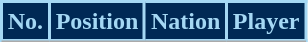<table class="wikitable sortable">
<tr>
<th style="background:#002955; color:#A5D8F4; border:2px solid #A5D8F4;" scope="col">No.</th>
<th style="background:#002955; color:#A5D8F4; border:2px solid #A5D8F4;" scope="col">Position</th>
<th style="background:#002955; color:#A5D8F4; border:2px solid #A5D8F4;" scope="col">Nation</th>
<th style="background:#002955; color:#A5D8F4; border:2px solid #A5D8F4;" scope="col">Player</th>
</tr>
<tr>
</tr>
</table>
